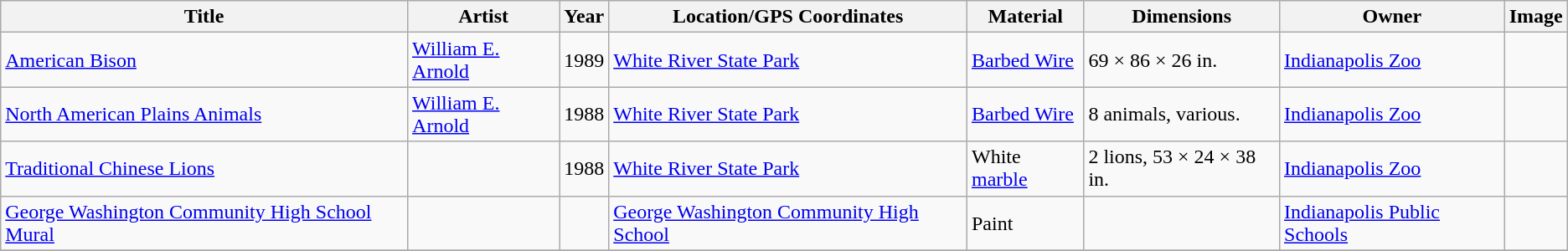<table class="wikitable sortable">
<tr>
<th>Title</th>
<th>Artist</th>
<th>Year</th>
<th>Location/GPS Coordinates</th>
<th>Material</th>
<th>Dimensions</th>
<th>Owner</th>
<th>Image</th>
</tr>
<tr>
<td><a href='#'>American Bison</a></td>
<td><a href='#'>William E. Arnold</a></td>
<td>1989</td>
<td><a href='#'>White River State Park</a> </td>
<td><a href='#'>Barbed Wire</a></td>
<td>69 × 86 × 26 in.</td>
<td><a href='#'>Indianapolis Zoo</a></td>
<td></td>
</tr>
<tr>
<td><a href='#'>North American Plains Animals</a></td>
<td><a href='#'>William E. Arnold</a></td>
<td>1988</td>
<td><a href='#'>White River State Park</a></td>
<td><a href='#'>Barbed Wire</a></td>
<td>8 animals, various.</td>
<td><a href='#'>Indianapolis Zoo</a></td>
<td></td>
</tr>
<tr>
<td><a href='#'>Traditional Chinese Lions</a></td>
<td></td>
<td>1988</td>
<td><a href='#'>White River State Park</a></td>
<td>White <a href='#'>marble</a></td>
<td>2 lions, 53 × 24 × 38 in.</td>
<td><a href='#'>Indianapolis Zoo</a></td>
<td></td>
</tr>
<tr>
<td><a href='#'>George Washington Community High School Mural</a></td>
<td></td>
<td></td>
<td><a href='#'>George Washington Community High School</a> </td>
<td>Paint</td>
<td></td>
<td><a href='#'>Indianapolis Public Schools</a></td>
<td></td>
</tr>
<tr>
</tr>
</table>
